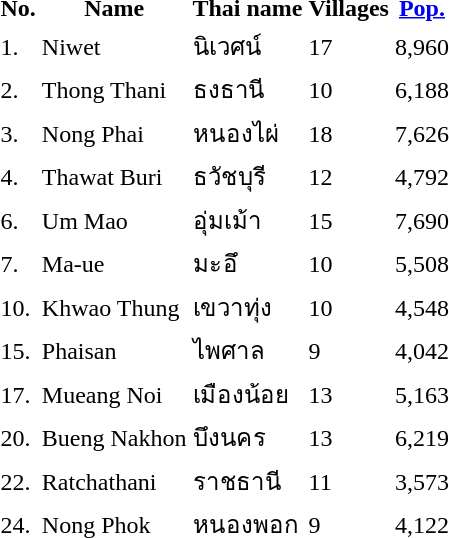<table>
<tr>
<th>No.</th>
<th>Name</th>
<th>Thai name</th>
<th>Villages</th>
<th><a href='#'>Pop.</a></th>
</tr>
<tr>
<td>1.</td>
<td>Niwet</td>
<td>นิเวศน์</td>
<td>17</td>
<td>8,960</td>
<td></td>
</tr>
<tr>
<td>2.</td>
<td>Thong Thani</td>
<td>ธงธานี</td>
<td>10</td>
<td>6,188</td>
<td></td>
</tr>
<tr>
<td>3.</td>
<td>Nong Phai</td>
<td>หนองไผ่</td>
<td>18</td>
<td>7,626</td>
<td></td>
</tr>
<tr>
<td>4.</td>
<td>Thawat Buri</td>
<td>ธวัชบุรี</td>
<td>12</td>
<td>4,792</td>
<td></td>
</tr>
<tr>
<td>6.</td>
<td>Um Mao</td>
<td>อุ่มเม้า</td>
<td>15</td>
<td>7,690</td>
<td></td>
</tr>
<tr>
<td>7.</td>
<td>Ma-ue</td>
<td>มะอึ</td>
<td>10</td>
<td>5,508</td>
<td></td>
</tr>
<tr>
<td>10.</td>
<td>Khwao Thung</td>
<td>เขวาทุ่ง</td>
<td>10</td>
<td>4,548</td>
<td></td>
</tr>
<tr>
<td>15.</td>
<td>Phaisan</td>
<td>ไพศาล</td>
<td>9</td>
<td>4,042</td>
<td></td>
</tr>
<tr>
<td>17.</td>
<td>Mueang Noi</td>
<td>เมืองน้อย</td>
<td>13</td>
<td>5,163</td>
<td></td>
</tr>
<tr>
<td>20.</td>
<td>Bueng Nakhon</td>
<td>บึงนคร</td>
<td>13</td>
<td>6,219</td>
<td></td>
</tr>
<tr>
<td>22.</td>
<td>Ratchathani</td>
<td>ราชธานี</td>
<td>11</td>
<td>3,573</td>
<td></td>
</tr>
<tr>
<td>24.</td>
<td>Nong Phok</td>
<td>หนองพอก</td>
<td>9</td>
<td>4,122</td>
<td></td>
</tr>
</table>
